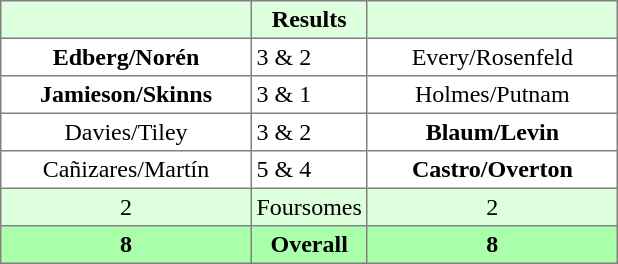<table border="1" cellpadding="3" style="border-collapse:collapse; text-align:center;">
<tr style="background:#ddffdd;">
<th width=160></th>
<th>Results</th>
<th width=160></th>
</tr>
<tr>
<td><strong>Edberg/Norén</strong></td>
<td align=left> 3 & 2</td>
<td>Every/Rosenfeld</td>
</tr>
<tr>
<td><strong>Jamieson/Skinns</strong></td>
<td align=left> 3 & 1</td>
<td>Holmes/Putnam</td>
</tr>
<tr>
<td>Davies/Tiley</td>
<td align=left> 3 & 2</td>
<td><strong>Blaum/Levin</strong></td>
</tr>
<tr>
<td>Cañizares/Martín</td>
<td align=left> 5 & 4</td>
<td><strong>Castro/Overton</strong></td>
</tr>
<tr style="background:#ddffdd;">
<td>2</td>
<td>Foursomes</td>
<td>2</td>
</tr>
<tr style="background:#aaffaa;">
<th>8</th>
<th>Overall</th>
<th>8</th>
</tr>
</table>
